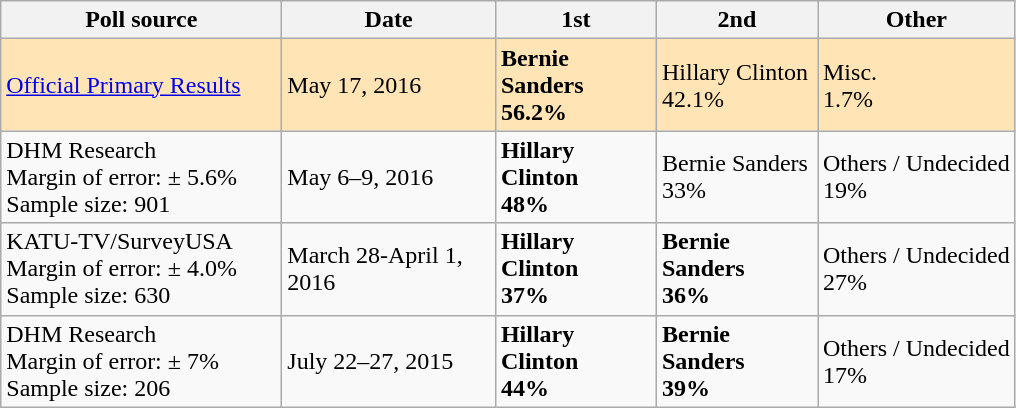<table class="wikitable">
<tr>
<th style="width:180px;">Poll source</th>
<th style="width:135px;">Date</th>
<th style="width:100px;">1st</th>
<th style="width:100px;">2nd</th>
<th>Other</th>
</tr>
<tr style="background:Moccasin;">
<td><a href='#'>Official Primary Results</a></td>
<td>May 17, 2016</td>
<td><strong>Bernie Sanders<br>56.2%</strong></td>
<td>Hillary Clinton<br>42.1%</td>
<td>Misc.<br>1.7%</td>
</tr>
<tr>
<td>DHM Research<br>Margin of error: ± 5.6%
<br>Sample size: 901</td>
<td>May 6–9, 2016</td>
<td><strong>Hillary Clinton<br>48%</strong></td>
<td>Bernie Sanders<br>33%</td>
<td>Others / Undecided<br>19%</td>
</tr>
<tr>
<td>KATU-TV/SurveyUSA<br>Margin of error: ± 4.0%
<br>Sample size: 630</td>
<td>March 28-April 1, 2016</td>
<td><strong>Hillary Clinton<br>37%</strong></td>
<td><strong>Bernie Sanders<br>36%</strong></td>
<td>Others / Undecided<br>27%</td>
</tr>
<tr>
<td>DHM Research<br>Margin of error: ± 7%
<br>Sample size: 206</td>
<td>July 22–27, 2015</td>
<td><strong>Hillary Clinton<br>44%</strong></td>
<td><strong>Bernie Sanders<br>39%</strong></td>
<td>Others / Undecided<br>17%</td>
</tr>
</table>
